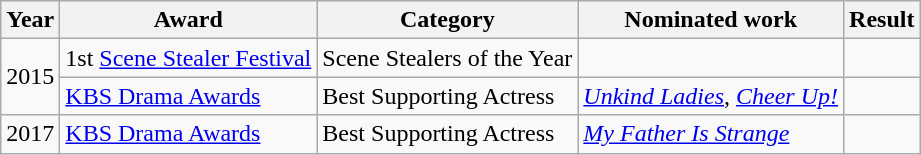<table class="wikitable">
<tr>
<th>Year</th>
<th>Award</th>
<th>Category</th>
<th>Nominated work</th>
<th>Result</th>
</tr>
<tr>
<td rowspan="2">2015</td>
<td>1st <a href='#'>Scene Stealer Festival</a></td>
<td>Scene Stealers of the Year</td>
<td></td>
<td></td>
</tr>
<tr>
<td><a href='#'>KBS Drama Awards</a></td>
<td>Best Supporting Actress</td>
<td><em><a href='#'>Unkind Ladies</a></em>, <em><a href='#'>Cheer Up!</a></em></td>
<td></td>
</tr>
<tr>
<td>2017</td>
<td><a href='#'>KBS Drama Awards</a></td>
<td>Best Supporting Actress</td>
<td><em><a href='#'>My Father Is Strange</a></em></td>
<td></td>
</tr>
</table>
